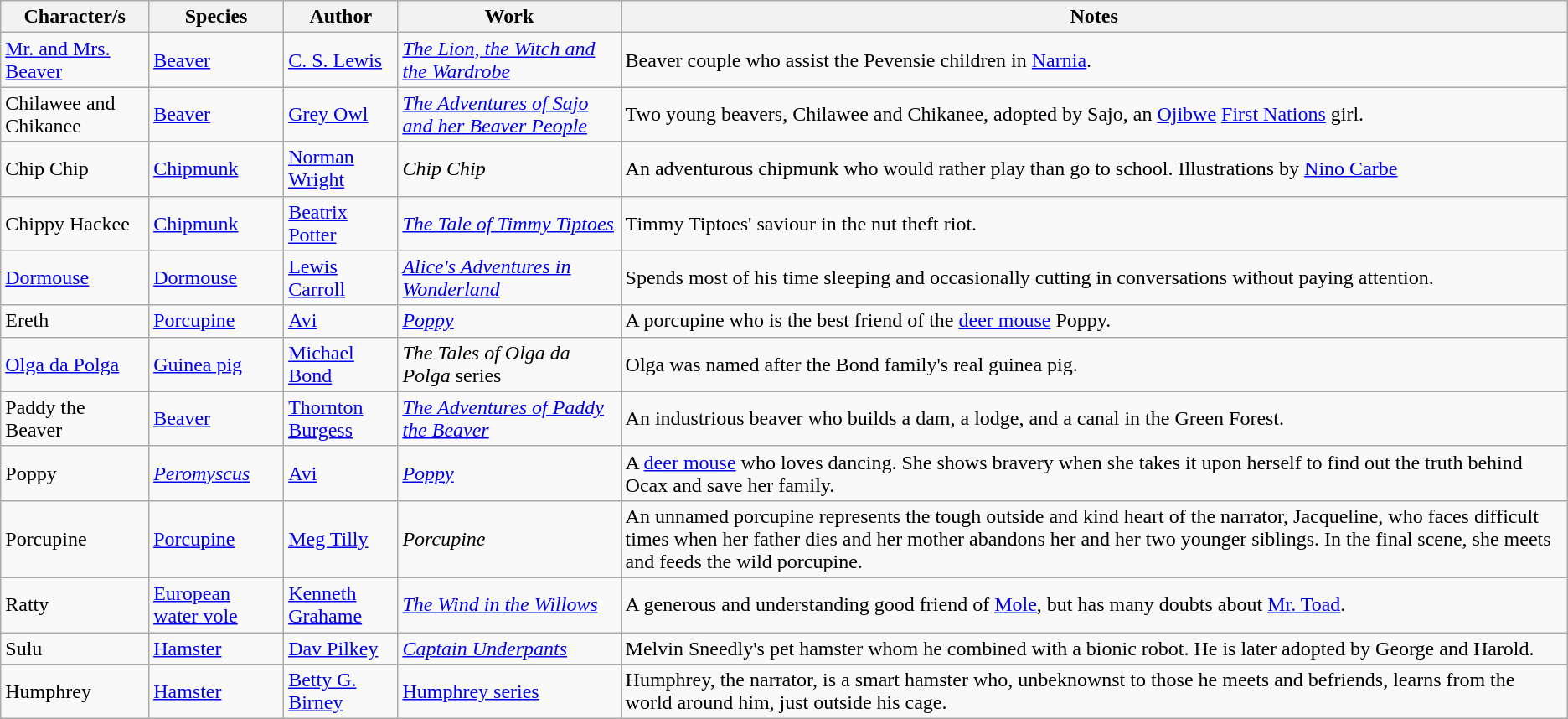<table class="wikitable sortable">
<tr>
<th>Character/s</th>
<th>Species</th>
<th>Author</th>
<th>Work</th>
<th>Notes</th>
</tr>
<tr>
<td><a href='#'>Mr. and Mrs. Beaver</a></td>
<td><a href='#'>Beaver</a></td>
<td><a href='#'>C. S. Lewis</a></td>
<td><em><a href='#'>The Lion, the Witch and the Wardrobe</a></em></td>
<td>Beaver couple who assist the Pevensie children in <a href='#'>Narnia</a>.</td>
</tr>
<tr>
<td>Chilawee and Chikanee</td>
<td><a href='#'>Beaver</a></td>
<td><a href='#'>Grey Owl</a></td>
<td><em><a href='#'>The Adventures of Sajo and her Beaver People</a></em></td>
<td>Two young beavers, Chilawee and Chikanee, adopted by Sajo, an <a href='#'>Ojibwe</a> <a href='#'>First Nations</a> girl.</td>
</tr>
<tr>
<td>Chip Chip</td>
<td><a href='#'>Chipmunk</a></td>
<td><a href='#'>Norman Wright</a></td>
<td><em>Chip Chip</em></td>
<td>An adventurous chipmunk who would rather play than go to school. Illustrations by <a href='#'>Nino Carbe</a></td>
</tr>
<tr>
<td>Chippy Hackee</td>
<td><a href='#'>Chipmunk</a></td>
<td><a href='#'>Beatrix Potter</a></td>
<td><em><a href='#'>The Tale of Timmy Tiptoes</a></em></td>
<td>Timmy Tiptoes' saviour in the nut theft riot.</td>
</tr>
<tr>
<td><a href='#'>Dormouse</a></td>
<td><a href='#'>Dormouse</a></td>
<td><a href='#'>Lewis Carroll</a></td>
<td><em><a href='#'>Alice's Adventures in Wonderland</a></em></td>
<td>Spends most of his time sleeping and occasionally cutting in conversations without paying attention.</td>
</tr>
<tr>
<td>Ereth</td>
<td><a href='#'>Porcupine</a></td>
<td><a href='#'>Avi</a></td>
<td><em><a href='#'>Poppy</a></em></td>
<td>A porcupine who is the best friend of the <a href='#'>deer mouse</a> Poppy.</td>
</tr>
<tr>
<td><a href='#'>Olga da Polga</a></td>
<td><a href='#'>Guinea pig</a></td>
<td><a href='#'>Michael Bond</a></td>
<td><em>The Tales of Olga da Polga</em> series</td>
<td>Olga was named after the Bond family's real guinea pig.</td>
</tr>
<tr>
<td>Paddy the Beaver</td>
<td><a href='#'>Beaver</a></td>
<td><a href='#'>Thornton Burgess</a></td>
<td><em><a href='#'>The Adventures of Paddy the Beaver</a></em></td>
<td>An industrious beaver who builds a dam, a lodge, and a canal in the Green Forest.</td>
</tr>
<tr>
<td>Poppy</td>
<td><em><a href='#'>Peromyscus</a></em></td>
<td><a href='#'>Avi</a></td>
<td><em><a href='#'>Poppy</a></em></td>
<td>A <a href='#'>deer mouse</a> who loves dancing. She shows bravery when she takes it upon herself to find out the truth behind Ocax and save her family.</td>
</tr>
<tr>
<td>Porcupine</td>
<td><a href='#'>Porcupine</a></td>
<td><a href='#'>Meg Tilly</a></td>
<td><em>Porcupine</em></td>
<td>An unnamed porcupine represents the tough outside and kind heart of the narrator, Jacqueline, who faces difficult times when her father dies and her mother abandons her and her two younger siblings. In the final scene, she meets and feeds the wild porcupine.</td>
</tr>
<tr>
<td>Ratty</td>
<td><a href='#'>European water vole</a></td>
<td><a href='#'>Kenneth Grahame</a></td>
<td><em><a href='#'>The Wind in the Willows</a></em></td>
<td>A generous and understanding good friend of <a href='#'>Mole</a>, but has many doubts about <a href='#'>Mr. Toad</a>.</td>
</tr>
<tr>
<td>Sulu</td>
<td><a href='#'>Hamster</a></td>
<td><a href='#'>Dav Pilkey</a></td>
<td><em><a href='#'>Captain Underpants</a></em></td>
<td>Melvin Sneedly's pet hamster whom he combined with a bionic robot. He is later adopted by George and Harold.</td>
</tr>
<tr>
<td>Humphrey</td>
<td><a href='#'>Hamster</a></td>
<td><a href='#'>Betty G. Birney</a></td>
<td><a href='#'> Humphrey series</a></td>
<td>Humphrey, the narrator, is a smart hamster who, unbeknownst to those he meets and befriends, learns from the world around him, just outside his cage.</td>
</tr>
</table>
